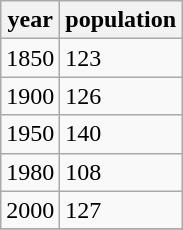<table class="wikitable">
<tr>
<th>year</th>
<th>population</th>
</tr>
<tr>
<td>1850</td>
<td>123</td>
</tr>
<tr>
<td>1900</td>
<td>126</td>
</tr>
<tr>
<td>1950</td>
<td>140</td>
</tr>
<tr>
<td>1980</td>
<td>108</td>
</tr>
<tr>
<td>2000</td>
<td>127</td>
</tr>
<tr>
</tr>
</table>
